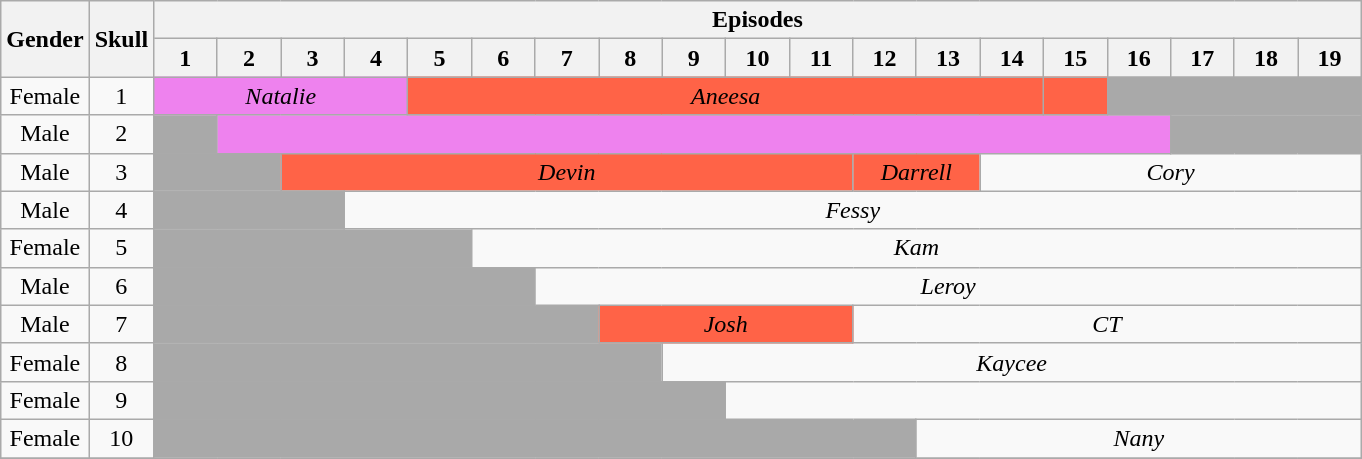<table class="wikitable" style="text-align:center">
<tr>
<th rowspan="2">Gender</th>
<th rowspan="2">Skull</th>
<th colspan="19">Episodes</th>
</tr>
<tr>
<th scope="col" style="width:35px;">1</th>
<th scope="col" style="width:35px;">2</th>
<th scope="col" style="width:35px;">3</th>
<th scope="col" style="width:35px;">4</th>
<th scope="col" style="width:35px;">5</th>
<th scope="col" style="width:35px;">6</th>
<th scope="col" style="width:35px;">7</th>
<th scope="col" style="width:35px;">8</th>
<th scope="col" style="width:35px;">9</th>
<th scope="col" style="width:35px;">10</th>
<th scope="col" style="width:35px;">11</th>
<th scope="col" style="width:35px;">12</th>
<th scope="col" style="width:35px;">13</th>
<th scope="col" style="width:35px;">14</th>
<th scope="col" style="width:35px;">15</th>
<th scope="col" style="width:35px;">16</th>
<th scope="col" style="width:35px;">17</th>
<th scope="col" style="width:35px;">18</th>
<th scope="col" style="width:35px;">19</th>
</tr>
<tr>
<td>Female</td>
<td>1</td>
<td colspan=4 bgcolor="violet"><em>Natalie</em></td>
<td colspan=10 bgcolor="tomato"><em>Aneesa</em></td>
<td colspan=1 bgcolor="tomato"></td>
<td colspan=4 bgcolor="darkgray"></td>
</tr>
<tr>
<td>Male</td>
<td>2</td>
<td colspan=1 bgcolor="darkgray"></td>
<td colspan=15 bgcolor="violet"></td>
<td colspan=3 bgcolor="darkgray"></td>
</tr>
<tr>
<td>Male</td>
<td>3</td>
<td colspan=2 bgcolor="darkgray"></td>
<td colspan=9 bgcolor="tomato"><em>Devin</em></td>
<td colspan=2 bgcolor="tomato"><em>Darrell</em></td>
<td colspan=6><em>Cory</em></td>
</tr>
<tr>
<td>Male</td>
<td>4</td>
<td colspan=3 bgcolor="darkgray"></td>
<td colspan=16><em>Fessy</em></td>
</tr>
<tr>
<td>Female</td>
<td>5</td>
<td colspan=5 bgcolor="darkgray"></td>
<td colspan=14><em>Kam</em></td>
</tr>
<tr>
<td>Male</td>
<td>6</td>
<td colspan=6 bgcolor="darkgray"></td>
<td colspan=13><em>Leroy</em></td>
</tr>
<tr>
<td>Male</td>
<td>7</td>
<td colspan=7 bgcolor="darkgray"></td>
<td colspan=4 bgcolor="tomato"><em>Josh</em></td>
<td colspan=8><em>CT</em></td>
</tr>
<tr>
<td>Female</td>
<td>8</td>
<td colspan=8 bgcolor="darkgray"></td>
<td colspan=11><em>Kaycee</em></td>
</tr>
<tr>
<td>Female</td>
<td>9</td>
<td colspan=9 bgcolor="darkgray"></td>
<td colspan=10></td>
</tr>
<tr>
<td>Female</td>
<td>10</td>
<td colspan=12 bgcolor="darkgray"></td>
<td colspan=7><em>Nany</em></td>
</tr>
<tr>
</tr>
</table>
